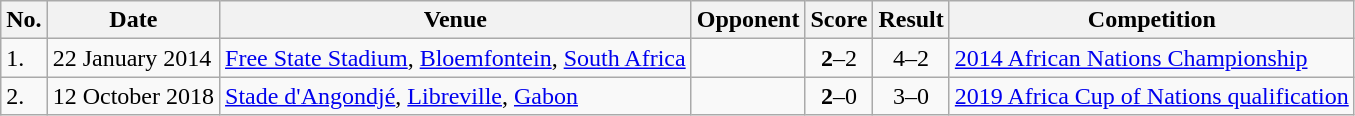<table class="wikitable" style="font-size:100%;">
<tr>
<th>No.</th>
<th>Date</th>
<th>Venue</th>
<th>Opponent</th>
<th>Score</th>
<th>Result</th>
<th>Competition</th>
</tr>
<tr>
<td>1.</td>
<td>22 January 2014</td>
<td><a href='#'>Free State Stadium</a>, <a href='#'>Bloemfontein</a>, <a href='#'>South Africa</a></td>
<td></td>
<td align=center><strong>2</strong>–2</td>
<td align=center>4–2</td>
<td><a href='#'>2014 African Nations Championship</a></td>
</tr>
<tr>
<td>2.</td>
<td>12 October 2018</td>
<td><a href='#'>Stade d'Angondjé</a>, <a href='#'>Libreville</a>, <a href='#'>Gabon</a></td>
<td></td>
<td align=center><strong>2</strong>–0</td>
<td align=center>3–0</td>
<td><a href='#'>2019 Africa Cup of Nations qualification</a></td>
</tr>
</table>
